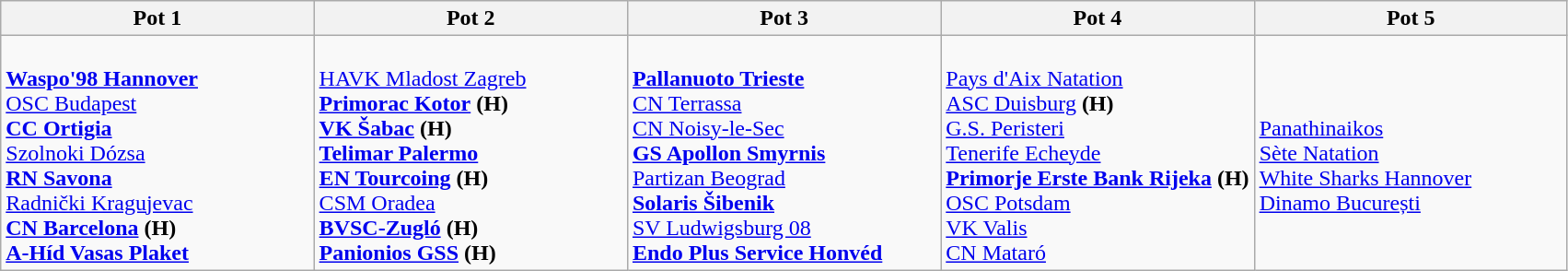<table class="wikitable collapsible">
<tr>
<th width=20%>Pot 1</th>
<th width=20%>Pot 2</th>
<th width=20%>Pot 3</th>
<th width=20%>Pot 4</th>
<th width=20%>Pot 5</th>
</tr>
<tr>
<td><br> <strong><a href='#'>Waspo'98 Hannover</a></strong><br>
 <a href='#'>OSC Budapest</a> <br>
 <strong><a href='#'>CC Ortigia</a></strong><br>
 <a href='#'>Szolnoki Dózsa</a><br>
 <strong><a href='#'>RN Savona</a></strong><br>
 <a href='#'>Radnički Kragujevac</a><br>
 <strong><a href='#'>CN Barcelona</a></strong> <strong>(H)</strong> <br>
 <strong><a href='#'>A-Híd Vasas Plaket</a></strong></td>
<td><br> <a href='#'>HAVK Mladost Zagreb</a><br>
 <strong><a href='#'>Primorac Kotor</a></strong> <strong>(H)</strong><br>
 <strong><a href='#'>VK Šabac</a></strong> <strong>(H)</strong><br>
 <strong><a href='#'>Telimar Palermo</a></strong><br>
 <strong><a href='#'>EN Tourcoing</a></strong> <strong>(H)</strong> <br>
 <a href='#'>CSM Oradea</a><br>
 <strong><a href='#'>BVSC-Zugló</a></strong> <strong>(H)</strong><br>
 <strong><a href='#'>Panionios GSS</a></strong> <strong>(H)</strong></td>
<td><br> <strong><a href='#'>Pallanuoto Trieste</a></strong><br>
 <a href='#'>CN Terrassa</a> <br>
 <a href='#'>CN Noisy-le-Sec</a>  <br>
 <strong><a href='#'>GS Apollon Smyrnis</a></strong><br>
 <a href='#'>Partizan Beograd</a><br>
 <strong><a href='#'>Solaris Šibenik</a></strong><br>
 <a href='#'>SV Ludwigsburg 08</a> <br>
 <strong><a href='#'>Endo Plus Service Honvéd</a></strong></td>
<td><br> <a href='#'>Pays d'Aix Natation</a><br>
 <a href='#'>ASC Duisburg</a> <strong>(H)</strong><br>
 <a href='#'>G.S. Peristeri</a><br>
 <a href='#'>Tenerife Echeyde</a><br>
 <strong><a href='#'>Primorje Erste Bank Rijeka</a></strong> <strong>(H)</strong><br>
 <a href='#'>OSC Potsdam</a><br>
 <a href='#'>VK Valis</a> <br>
 <a href='#'>CN Mataró</a></td>
<td><br> <a href='#'>Panathinaikos</a><br>
 <a href='#'>Sète Natation</a><br>
 <a href='#'>White Sharks Hannover</a><br>
 <a href='#'>Dinamo București</a></td>
</tr>
</table>
